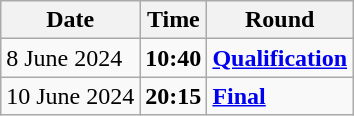<table class="wikitable">
<tr>
<th>Date</th>
<th>Time</th>
<th>Round</th>
</tr>
<tr>
<td>8 June 2024</td>
<td><strong>10:40</strong></td>
<td><strong><a href='#'>Qualification</a></strong></td>
</tr>
<tr>
<td>10 June 2024</td>
<td><strong>20:15</strong></td>
<td><strong><a href='#'>Final</a></strong></td>
</tr>
</table>
